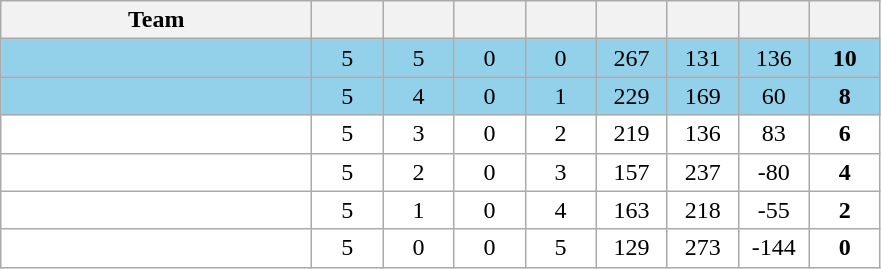<table class=wikitable style="text-align:center">
<tr>
<th width=200>Team</th>
<th width=40></th>
<th width=40></th>
<th width=40></th>
<th width=40></th>
<th width=40></th>
<th width=40></th>
<th width=40></th>
<th width=40></th>
</tr>
<tr style="background:#93d0ea">
<td align=left></td>
<td>5</td>
<td>5</td>
<td>0</td>
<td>0</td>
<td>267</td>
<td>131</td>
<td>136</td>
<td><strong>10</strong></td>
</tr>
<tr style="background:#93d0ea">
<td align=left></td>
<td>5</td>
<td>4</td>
<td>0</td>
<td>1</td>
<td>229</td>
<td>169</td>
<td>60</td>
<td><strong>8</strong></td>
</tr>
<tr style="background:white;">
<td align=left></td>
<td>5</td>
<td>3</td>
<td>0</td>
<td>2</td>
<td>219</td>
<td>136</td>
<td>83</td>
<td><strong>6</strong></td>
</tr>
<tr style="background:white;">
<td align=left></td>
<td>5</td>
<td>2</td>
<td>0</td>
<td>3</td>
<td>157</td>
<td>237</td>
<td>-80</td>
<td><strong>4</strong></td>
</tr>
<tr style="background:white;">
<td align=left></td>
<td>5</td>
<td>1</td>
<td>0</td>
<td>4</td>
<td>163</td>
<td>218</td>
<td>-55</td>
<td><strong>2</strong></td>
</tr>
<tr style="background:white;">
<td align=left></td>
<td>5</td>
<td>0</td>
<td>0</td>
<td>5</td>
<td>129</td>
<td>273</td>
<td>-144</td>
<td><strong>0</strong></td>
</tr>
</table>
